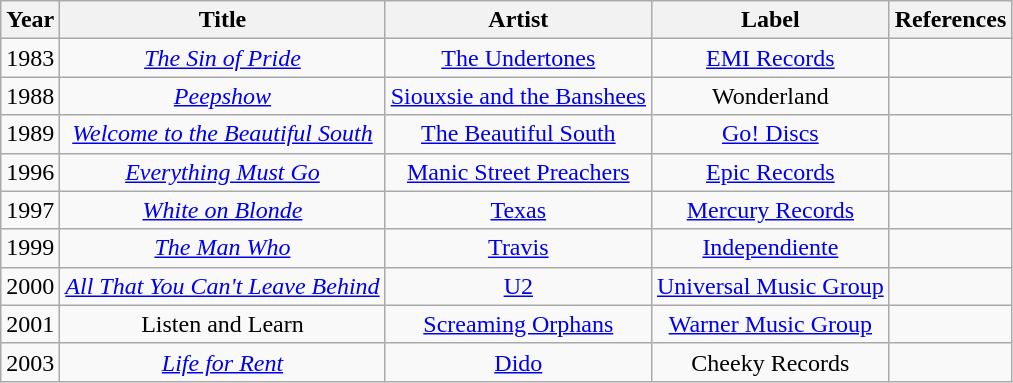<table class="wikitable plainrowheaders" style="text-align:center;">
<tr>
<th scope="col" rowspan="1">Year</th>
<th scope="col" rowspan="1">Title</th>
<th scope="col" rowspan="1">Artist</th>
<th scope="col" rowspan="1">Label</th>
<th scope="col" rowspan="1">References</th>
</tr>
<tr>
<td>1983</td>
<td><em><a href='#'>The Sin of Pride</a></em></td>
<td><a href='#'>The Undertones</a></td>
<td><a href='#'>EMI Records</a></td>
<td></td>
</tr>
<tr>
<td>1988</td>
<td><em><a href='#'>Peepshow</a></em></td>
<td><a href='#'>Siouxsie and the Banshees</a></td>
<td>Wonderland</td>
<td></td>
</tr>
<tr>
<td>1989</td>
<td><em><a href='#'>Welcome to the Beautiful South</a></em></td>
<td><a href='#'>The Beautiful South</a></td>
<td><a href='#'>Go! Discs</a></td>
<td></td>
</tr>
<tr>
<td>1996</td>
<td><em><a href='#'>Everything Must Go</a></em></td>
<td><a href='#'>Manic Street Preachers</a></td>
<td><a href='#'>Epic Records</a></td>
<td></td>
</tr>
<tr>
<td>1997</td>
<td><em><a href='#'>White on Blonde</a></em></td>
<td><a href='#'>Texas</a></td>
<td><a href='#'>Mercury Records</a></td>
<td></td>
</tr>
<tr>
<td>1999</td>
<td><em><a href='#'>The Man Who</a></em></td>
<td><a href='#'>Travis</a></td>
<td><a href='#'>Independiente</a></td>
<td></td>
</tr>
<tr>
<td>2000</td>
<td><em><a href='#'>All That You Can't Leave Behind</a></em></td>
<td><a href='#'>U2</a></td>
<td><a href='#'>Universal Music Group</a></td>
<td></td>
</tr>
<tr>
<td>2001</td>
<td>Listen and Learn</td>
<td><a href='#'>Screaming Orphans</a></td>
<td><a href='#'>Warner Music Group</a></td>
<td></td>
</tr>
<tr>
<td>2003</td>
<td><em><a href='#'>Life for Rent</a></em></td>
<td><a href='#'>Dido</a></td>
<td>Cheeky Records</td>
<td></td>
</tr>
</table>
